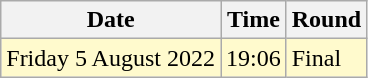<table class="wikitable">
<tr>
<th>Date</th>
<th>Time</th>
<th>Round</th>
</tr>
<tr>
<td style=background:lemonchiffon>Friday 5 August 2022</td>
<td style=background:lemonchiffon>19:06</td>
<td style=background:lemonchiffon>Final</td>
</tr>
</table>
